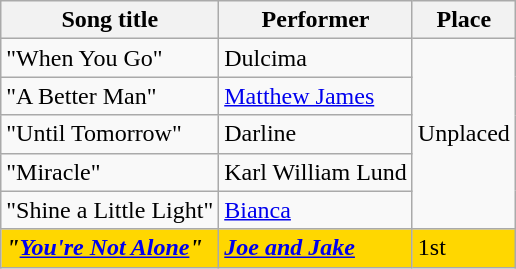<table class="sortable wikitable">
<tr>
<th>Song title</th>
<th>Performer</th>
<th>Place</th>
</tr>
<tr>
<td style="text-align:left;">"When You Go"</td>
<td style="text-align:left;">Dulcima</td>
<td rowspan=5>Unplaced</td>
</tr>
<tr>
<td style="text-align:left;">"A Better Man"</td>
<td style="text-align:left;"><a href='#'>Matthew James</a></td>
</tr>
<tr>
<td style="text-align:left;">"Until Tomorrow"</td>
<td style="text-align:left;">Darline</td>
</tr>
<tr>
<td style="text-align:left;">"Miracle"</td>
<td style="text-align:left;">Karl William Lund</td>
</tr>
<tr>
<td style="text-align:left;">"Shine a Little Light"</td>
<td style="text-align:left;"><a href='#'>Bianca</a></td>
</tr>
<tr style="background:gold;">
<td style="text-align:left;"><strong><em>"<a href='#'>You're Not Alone</a>"</em></strong></td>
<td style="text-align:left;"><strong><em><a href='#'>Joe and Jake</a></em></strong></td>
<td>1st</td>
</tr>
</table>
